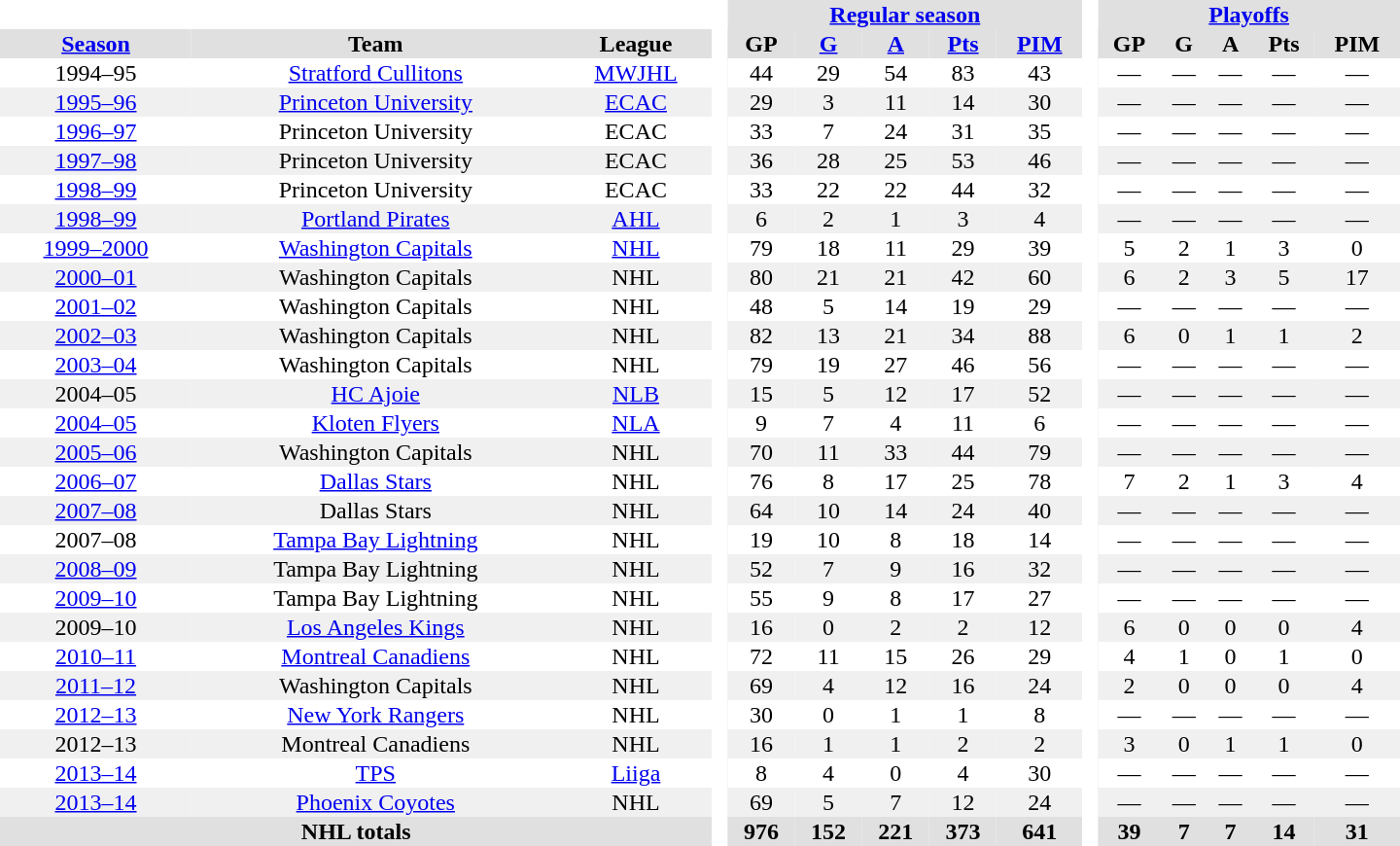<table border="0" cellpadding="1" cellspacing="0" style="text-align:center; width:60em;">
<tr style="background:#e0e0e0;">
<th colspan="3"  bgcolor="#ffffff"> </th>
<th rowspan="99" bgcolor="#ffffff"> </th>
<th colspan="5"><a href='#'>Regular season</a></th>
<th rowspan="99" bgcolor="#ffffff"> </th>
<th colspan="5"><a href='#'>Playoffs</a></th>
</tr>
<tr style="background:#e0e0e0;">
<th><a href='#'>Season</a></th>
<th>Team</th>
<th>League</th>
<th>GP</th>
<th><a href='#'>G</a></th>
<th><a href='#'>A</a></th>
<th><a href='#'>Pts</a></th>
<th><a href='#'>PIM</a></th>
<th>GP</th>
<th>G</th>
<th>A</th>
<th>Pts</th>
<th>PIM</th>
</tr>
<tr>
<td>1994–95</td>
<td><a href='#'>Stratford Cullitons</a></td>
<td><a href='#'>MWJHL</a></td>
<td>44</td>
<td>29</td>
<td>54</td>
<td>83</td>
<td>43</td>
<td>—</td>
<td>—</td>
<td>—</td>
<td>—</td>
<td>—</td>
</tr>
<tr bgcolor="#f0f0f0">
<td><a href='#'>1995–96</a></td>
<td><a href='#'>Princeton University</a></td>
<td><a href='#'>ECAC</a></td>
<td>29</td>
<td>3</td>
<td>11</td>
<td>14</td>
<td>30</td>
<td>—</td>
<td>—</td>
<td>—</td>
<td>—</td>
<td>—</td>
</tr>
<tr>
<td><a href='#'>1996–97</a></td>
<td>Princeton University</td>
<td>ECAC</td>
<td>33</td>
<td>7</td>
<td>24</td>
<td>31</td>
<td>35</td>
<td>—</td>
<td>—</td>
<td>—</td>
<td>—</td>
<td>—</td>
</tr>
<tr bgcolor="#f0f0f0">
<td><a href='#'>1997–98</a></td>
<td>Princeton University</td>
<td>ECAC</td>
<td>36</td>
<td>28</td>
<td>25</td>
<td>53</td>
<td>46</td>
<td>—</td>
<td>—</td>
<td>—</td>
<td>—</td>
<td>—</td>
</tr>
<tr>
<td><a href='#'>1998–99</a></td>
<td>Princeton University</td>
<td>ECAC</td>
<td>33</td>
<td>22</td>
<td>22</td>
<td>44</td>
<td>32</td>
<td>—</td>
<td>—</td>
<td>—</td>
<td>—</td>
<td>—</td>
</tr>
<tr bgcolor="#f0f0f0">
<td><a href='#'>1998–99</a></td>
<td><a href='#'>Portland Pirates</a></td>
<td><a href='#'>AHL</a></td>
<td>6</td>
<td>2</td>
<td>1</td>
<td>3</td>
<td>4</td>
<td>—</td>
<td>—</td>
<td>—</td>
<td>—</td>
<td>—</td>
</tr>
<tr>
<td><a href='#'>1999–2000</a></td>
<td><a href='#'>Washington Capitals</a></td>
<td><a href='#'>NHL</a></td>
<td>79</td>
<td>18</td>
<td>11</td>
<td>29</td>
<td>39</td>
<td>5</td>
<td>2</td>
<td>1</td>
<td>3</td>
<td>0</td>
</tr>
<tr bgcolor="#f0f0f0">
<td><a href='#'>2000–01</a></td>
<td>Washington Capitals</td>
<td>NHL</td>
<td>80</td>
<td>21</td>
<td>21</td>
<td>42</td>
<td>60</td>
<td>6</td>
<td>2</td>
<td>3</td>
<td>5</td>
<td>17</td>
</tr>
<tr>
<td><a href='#'>2001–02</a></td>
<td>Washington Capitals</td>
<td>NHL</td>
<td>48</td>
<td>5</td>
<td>14</td>
<td>19</td>
<td>29</td>
<td>—</td>
<td>—</td>
<td>—</td>
<td>—</td>
<td>—</td>
</tr>
<tr bgcolor="#f0f0f0">
<td><a href='#'>2002–03</a></td>
<td>Washington Capitals</td>
<td>NHL</td>
<td>82</td>
<td>13</td>
<td>21</td>
<td>34</td>
<td>88</td>
<td>6</td>
<td>0</td>
<td>1</td>
<td>1</td>
<td>2</td>
</tr>
<tr>
<td><a href='#'>2003–04</a></td>
<td>Washington Capitals</td>
<td>NHL</td>
<td>79</td>
<td>19</td>
<td>27</td>
<td>46</td>
<td>56</td>
<td>—</td>
<td>—</td>
<td>—</td>
<td>—</td>
<td>—</td>
</tr>
<tr bgcolor="#f0f0f0">
<td>2004–05</td>
<td><a href='#'>HC Ajoie</a></td>
<td><a href='#'>NLB</a></td>
<td>15</td>
<td>5</td>
<td>12</td>
<td>17</td>
<td>52</td>
<td>—</td>
<td>—</td>
<td>—</td>
<td>—</td>
<td>—</td>
</tr>
<tr>
<td><a href='#'>2004–05</a></td>
<td><a href='#'>Kloten Flyers</a></td>
<td><a href='#'>NLA</a></td>
<td>9</td>
<td>7</td>
<td>4</td>
<td>11</td>
<td>6</td>
<td>—</td>
<td>—</td>
<td>—</td>
<td>—</td>
<td>—</td>
</tr>
<tr bgcolor="#f0f0f0">
<td><a href='#'>2005–06</a></td>
<td>Washington Capitals</td>
<td>NHL</td>
<td>70</td>
<td>11</td>
<td>33</td>
<td>44</td>
<td>79</td>
<td>—</td>
<td>—</td>
<td>—</td>
<td>—</td>
<td>—</td>
</tr>
<tr>
<td><a href='#'>2006–07</a></td>
<td><a href='#'>Dallas Stars</a></td>
<td>NHL</td>
<td>76</td>
<td>8</td>
<td>17</td>
<td>25</td>
<td>78</td>
<td>7</td>
<td>2</td>
<td>1</td>
<td>3</td>
<td>4</td>
</tr>
<tr bgcolor="#f0f0f0">
<td><a href='#'>2007–08</a></td>
<td>Dallas Stars</td>
<td>NHL</td>
<td>64</td>
<td>10</td>
<td>14</td>
<td>24</td>
<td>40</td>
<td>—</td>
<td>—</td>
<td>—</td>
<td>—</td>
<td>—</td>
</tr>
<tr>
<td>2007–08</td>
<td><a href='#'>Tampa Bay Lightning</a></td>
<td>NHL</td>
<td>19</td>
<td>10</td>
<td>8</td>
<td>18</td>
<td>14</td>
<td>—</td>
<td>—</td>
<td>—</td>
<td>—</td>
<td>—</td>
</tr>
<tr bgcolor="#f0f0f0">
<td><a href='#'>2008–09</a></td>
<td>Tampa Bay Lightning</td>
<td>NHL</td>
<td>52</td>
<td>7</td>
<td>9</td>
<td>16</td>
<td>32</td>
<td>—</td>
<td>—</td>
<td>—</td>
<td>—</td>
<td>—</td>
</tr>
<tr>
<td><a href='#'>2009–10</a></td>
<td>Tampa Bay Lightning</td>
<td>NHL</td>
<td>55</td>
<td>9</td>
<td>8</td>
<td>17</td>
<td>27</td>
<td>—</td>
<td>—</td>
<td>—</td>
<td>—</td>
<td>—</td>
</tr>
<tr bgcolor="#f0f0f0">
<td>2009–10</td>
<td><a href='#'>Los Angeles Kings</a></td>
<td>NHL</td>
<td>16</td>
<td>0</td>
<td>2</td>
<td>2</td>
<td>12</td>
<td>6</td>
<td>0</td>
<td>0</td>
<td>0</td>
<td>4</td>
</tr>
<tr>
<td><a href='#'>2010–11</a></td>
<td><a href='#'>Montreal Canadiens</a></td>
<td>NHL</td>
<td>72</td>
<td>11</td>
<td>15</td>
<td>26</td>
<td>29</td>
<td>4</td>
<td>1</td>
<td>0</td>
<td>1</td>
<td>0</td>
</tr>
<tr bgcolor="#f0f0f0">
<td><a href='#'>2011–12</a></td>
<td>Washington Capitals</td>
<td>NHL</td>
<td>69</td>
<td>4</td>
<td>12</td>
<td>16</td>
<td>24</td>
<td>2</td>
<td>0</td>
<td>0</td>
<td>0</td>
<td>4</td>
</tr>
<tr>
<td><a href='#'>2012–13</a></td>
<td><a href='#'>New York Rangers</a></td>
<td>NHL</td>
<td>30</td>
<td>0</td>
<td>1</td>
<td>1</td>
<td>8</td>
<td>—</td>
<td>—</td>
<td>—</td>
<td>—</td>
<td>—</td>
</tr>
<tr bgcolor="#f0f0f0">
<td>2012–13</td>
<td>Montreal Canadiens</td>
<td>NHL</td>
<td>16</td>
<td>1</td>
<td>1</td>
<td>2</td>
<td>2</td>
<td>3</td>
<td>0</td>
<td>1</td>
<td>1</td>
<td>0</td>
</tr>
<tr>
<td><a href='#'>2013–14</a></td>
<td><a href='#'>TPS</a></td>
<td><a href='#'>Liiga</a></td>
<td>8</td>
<td>4</td>
<td>0</td>
<td>4</td>
<td>30</td>
<td>—</td>
<td>—</td>
<td>—</td>
<td>—</td>
<td>—</td>
</tr>
<tr bgcolor="#f0f0f0">
<td><a href='#'>2013–14</a></td>
<td><a href='#'>Phoenix Coyotes</a></td>
<td>NHL</td>
<td>69</td>
<td>5</td>
<td>7</td>
<td>12</td>
<td>24</td>
<td>—</td>
<td>—</td>
<td>—</td>
<td>—</td>
<td>—</td>
</tr>
<tr bgcolor="#e0e0e0">
<th colspan="3">NHL totals</th>
<th>976</th>
<th>152</th>
<th>221</th>
<th>373</th>
<th>641</th>
<th>39</th>
<th>7</th>
<th>7</th>
<th>14</th>
<th>31</th>
</tr>
</table>
